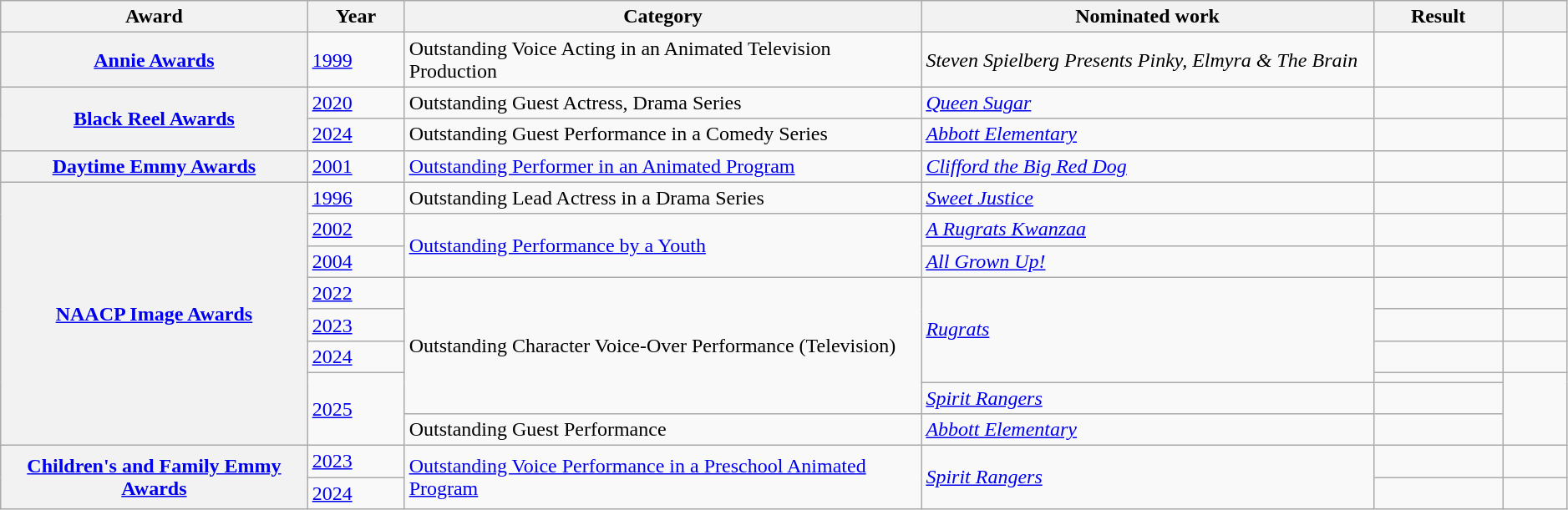<table class="wikitable sortable plainrowheaders" style="width:99%;">
<tr>
<th scope="col" style="width:19%;">Award</th>
<th scope="col" style="width:6%;">Year</th>
<th scope="col" style="width:32%;">Category</th>
<th scope="col" style="width:28%;">Nominated work</th>
<th scope="col" style="width:8%;">Result</th>
<th scope="col" style="width:4%;" class="unsortable"></th>
</tr>
<tr>
<th scope="row"><a href='#'>Annie Awards</a></th>
<td><a href='#'>1999</a></td>
<td>Outstanding Voice Acting in an Animated Television Production</td>
<td><em>Steven Spielberg Presents Pinky, Elmyra & The Brain</em></td>
<td></td>
<td></td>
</tr>
<tr>
<th scope="row" rowspan="2"><a href='#'>Black Reel Awards</a></th>
<td><a href='#'>2020</a></td>
<td>Outstanding Guest Actress, Drama Series</td>
<td><em><a href='#'>Queen Sugar</a></em></td>
<td></td>
<td style="text-align:center;"></td>
</tr>
<tr>
<td><a href='#'>2024</a></td>
<td>Outstanding Guest Performance in a Comedy Series</td>
<td><em><a href='#'>Abbott Elementary</a></em></td>
<td></td>
<td style="text-align:center;"></td>
</tr>
<tr>
<th scope="row"><a href='#'>Daytime Emmy Awards</a></th>
<td><a href='#'>2001</a></td>
<td><a href='#'>Outstanding Performer in an Animated Program</a></td>
<td><em><a href='#'>Clifford the Big Red Dog</a></em></td>
<td></td>
<td style="text-align:center;"></td>
</tr>
<tr>
<th scope="row" rowspan="9"><a href='#'>NAACP Image Awards</a></th>
<td><a href='#'>1996</a></td>
<td>Outstanding Lead Actress in a Drama Series</td>
<td><em><a href='#'>Sweet Justice</a></em></td>
<td></td>
<td style="text-align:center;"></td>
</tr>
<tr>
<td><a href='#'>2002</a></td>
<td rowspan="2"><a href='#'>Outstanding Performance by a Youth</a></td>
<td><em><a href='#'>A Rugrats Kwanzaa</a></em></td>
<td></td>
<td style="text-align:center;"></td>
</tr>
<tr>
<td><a href='#'>2004</a></td>
<td><em><a href='#'>All Grown Up!</a></em></td>
<td></td>
<td style="text-align:center;"></td>
</tr>
<tr>
<td><a href='#'>2022</a></td>
<td rowspan="5">Outstanding Character Voice-Over Performance (Television)</td>
<td rowspan="4"><em><a href='#'>Rugrats</a></em></td>
<td></td>
<td style="text-align:center;"></td>
</tr>
<tr>
<td><a href='#'>2023</a></td>
<td></td>
<td style="text-align:center;"></td>
</tr>
<tr>
<td><a href='#'>2024</a></td>
<td></td>
<td style="text-align:center;"></td>
</tr>
<tr>
<td rowspan="3"><a href='#'>2025</a></td>
<td></td>
<td style="text-align:center;" rowspan="3"></td>
</tr>
<tr>
<td><em><a href='#'>Spirit Rangers</a></em></td>
<td></td>
</tr>
<tr>
<td>Outstanding Guest Performance</td>
<td><em><a href='#'>Abbott Elementary</a></em></td>
<td></td>
</tr>
<tr>
<th scope="row" rowspan="2"><a href='#'>Children's and Family Emmy Awards</a></th>
<td><a href='#'>2023</a></td>
<td rowspan="2"><a href='#'>Outstanding Voice Performance in a Preschool Animated Program</a></td>
<td rowspan="2"><em><a href='#'>Spirit Rangers</a></em></td>
<td></td>
<td style="text-align:center;"></td>
</tr>
<tr>
<td><a href='#'>2024</a></td>
<td></td>
<td style="text-align:center;"></td>
</tr>
</table>
